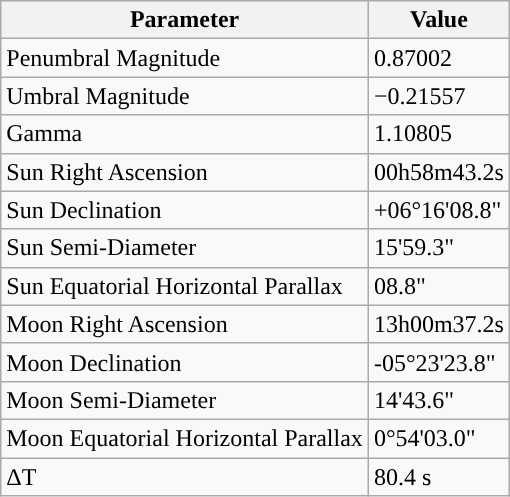<table class="wikitable">
<tr>
<th>Parameter</th>
<th>Value</th>
</tr>
<tr>
<td>Penumbral Magnitude</td>
<td>0.87002</td>
</tr>
<tr>
<td>Umbral Magnitude</td>
<td>−0.21557</td>
</tr>
<tr>
<td>Gamma</td>
<td>1.10805</td>
</tr>
<tr>
<td>Sun Right Ascension</td>
<td>00h58m43.2s</td>
</tr>
<tr>
<td>Sun Declination</td>
<td>+06°16'08.8"</td>
</tr>
<tr>
<td>Sun Semi-Diameter</td>
<td>15'59.3"</td>
</tr>
<tr>
<td>Sun Equatorial Horizontal Parallax</td>
<td>08.8"</td>
</tr>
<tr>
<td>Moon Right Ascension</td>
<td>13h00m37.2s</td>
</tr>
<tr>
<td>Moon Declination</td>
<td>-05°23'23.8"</td>
</tr>
<tr>
<td>Moon Semi-Diameter</td>
<td>14'43.6"</td>
</tr>
<tr>
<td>Moon Equatorial Horizontal Parallax</td>
<td>0°54'03.0"</td>
</tr>
<tr>
<td>ΔT</td>
<td>80.4 s</td>
</tr>
</table>
